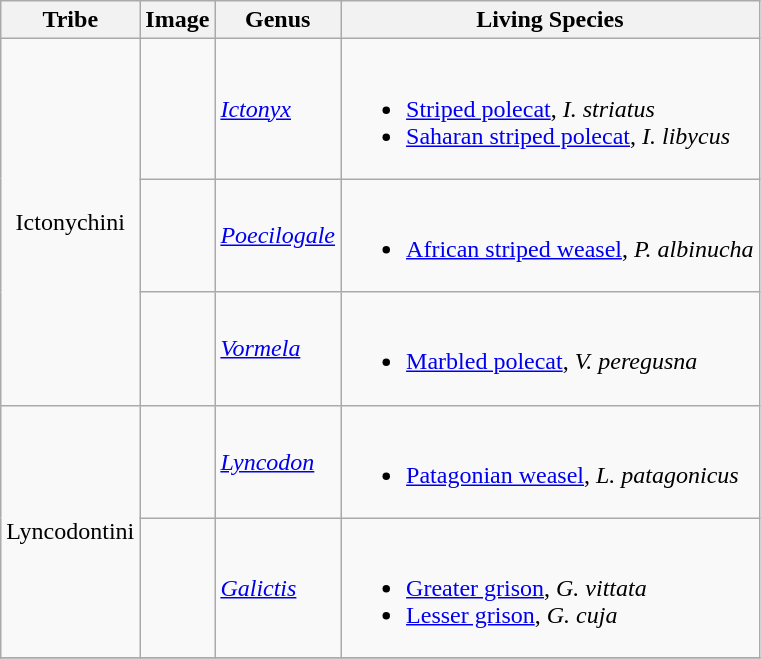<table class="wikitable">
<tr>
<th>Tribe</th>
<th>Image</th>
<th>Genus</th>
<th>Living Species</th>
</tr>
<tr>
<td rowspan="3" style="text-align:center;">Ictonychini</td>
<td></td>
<td><em><a href='#'>Ictonyx</a></em> </td>
<td><br><ul><li><a href='#'>Striped polecat</a>, <em>I. striatus</em></li><li><a href='#'>Saharan striped polecat</a>, <em>I. libycus</em></li></ul></td>
</tr>
<tr>
<td></td>
<td><em><a href='#'>Poecilogale</a></em> </td>
<td><br><ul><li><a href='#'>African striped weasel</a>, <em>P. albinucha</em></li></ul></td>
</tr>
<tr>
<td></td>
<td><em><a href='#'>Vormela</a></em> </td>
<td><br><ul><li><a href='#'>Marbled polecat</a>, <em>V. peregusna</em></li></ul></td>
</tr>
<tr>
<td rowspan="2" style="text-align:center;">Lyncodontini</td>
<td></td>
<td><em><a href='#'>Lyncodon</a></em> </td>
<td><br><ul><li><a href='#'>Patagonian weasel</a>, <em>L. patagonicus</em></li></ul></td>
</tr>
<tr>
<td></td>
<td><em><a href='#'>Galictis</a></em> </td>
<td><br><ul><li><a href='#'>Greater grison</a>, <em>G. vittata</em></li><li><a href='#'>Lesser grison</a>, <em>G. cuja</em></li></ul></td>
</tr>
<tr>
</tr>
</table>
